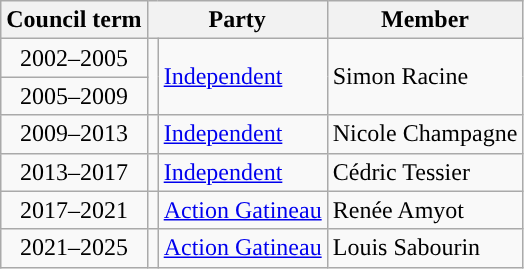<table class="wikitable">
<tr>
<th>Council term</th>
<th colspan="2">Party</th>
<th>Member</th>
</tr>
<tr>
<td align="center">2002–2005</td>
<td rowspan="2" style="color:inherit;background-color:"></td>
<td rowspan="2"><a href='#'>Independent</a></td>
<td rowspan="2">Simon Racine</td>
</tr>
<tr>
<td align="center">2005–2009</td>
</tr>
<tr>
<td align="center">2009–2013</td>
<td style="color:inherit;background-color:"></td>
<td><a href='#'>Independent</a></td>
<td>Nicole Champagne</td>
</tr>
<tr>
<td align="center">2013–2017</td>
<td style="color:inherit;background-color:"></td>
<td><a href='#'>Independent</a></td>
<td>Cédric Tessier</td>
</tr>
<tr>
<td align="center">2017–2021</td>
<td style="color:inherit;background-color:"></td>
<td><a href='#'>Action Gatineau</a></td>
<td>Renée Amyot</td>
</tr>
<tr>
<td align="center">2021–2025</td>
<td style="color:inherit;background-color:"></td>
<td><a href='#'>Action Gatineau</a></td>
<td>Louis Sabourin</td>
</tr>
</table>
